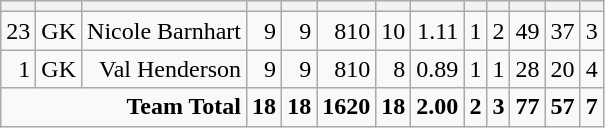<table class="wikitable sortable" style="text-align:right;">
<tr>
<th></th>
<th></th>
<th></th>
<th></th>
<th></th>
<th></th>
<th></th>
<th></th>
<th></th>
<th></th>
<th></th>
<th></th>
<th></th>
</tr>
<tr>
<td>23</td>
<td>GK</td>
<td>Nicole Barnhart</td>
<td>9</td>
<td>9</td>
<td>810</td>
<td>10</td>
<td>1.11</td>
<td>1</td>
<td>2</td>
<td>49</td>
<td>37</td>
<td>3</td>
</tr>
<tr>
<td>1</td>
<td>GK</td>
<td>Val Henderson</td>
<td>9</td>
<td>9</td>
<td>810</td>
<td>8</td>
<td>0.89</td>
<td>1</td>
<td>1</td>
<td>28</td>
<td>20</td>
<td>4</td>
</tr>
<tr class=sortbottom style="font-weight:bold;">
<td colspan=3>Team Total</td>
<td>18</td>
<td>18</td>
<td>1620</td>
<td>18</td>
<td>2.00</td>
<td>2</td>
<td>3</td>
<td>77</td>
<td>57</td>
<td>7</td>
</tr>
</table>
